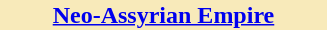<table style="float:right; width:222px; margin:0 0 1em 1em;">
<tr>
<th style="color:#black; background:#f8eaba; font-size:100%; text-align:center;"><a href='#'>Neo-Assyrian Empire</a></th>
</tr>
<tr>
<td></td>
</tr>
</table>
